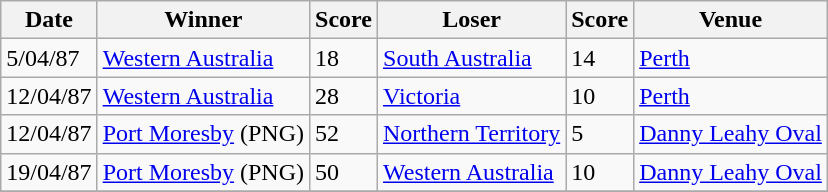<table class="wikitable">
<tr>
<th>Date</th>
<th>Winner</th>
<th>Score</th>
<th>Loser</th>
<th>Score</th>
<th>Venue</th>
</tr>
<tr>
<td>5/04/87</td>
<td> <a href='#'>Western Australia</a></td>
<td>18</td>
<td> <a href='#'>South Australia</a></td>
<td>14</td>
<td><a href='#'>Perth</a></td>
</tr>
<tr>
<td>12/04/87</td>
<td> <a href='#'>Western Australia</a></td>
<td>28</td>
<td> <a href='#'>Victoria</a></td>
<td>10</td>
<td><a href='#'>Perth</a></td>
</tr>
<tr>
<td>12/04/87</td>
<td> <a href='#'>Port Moresby</a> (PNG)</td>
<td>52</td>
<td><a href='#'>Northern Territory</a></td>
<td>5</td>
<td><a href='#'>Danny Leahy Oval</a></td>
</tr>
<tr>
<td>19/04/87</td>
<td> <a href='#'>Port Moresby</a> (PNG)</td>
<td>50</td>
<td> <a href='#'>Western Australia</a></td>
<td>10</td>
<td><a href='#'>Danny Leahy Oval</a></td>
</tr>
<tr>
</tr>
</table>
